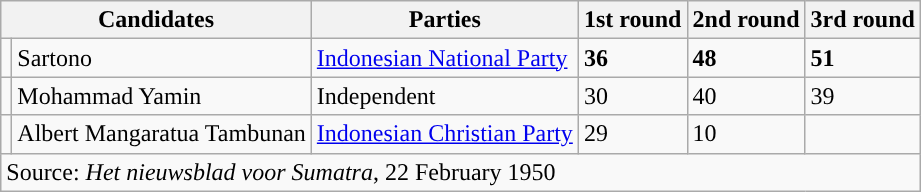<table class="wikitable">
<tr>
<th colspan="2">Candidates</th>
<th>Parties</th>
<th>1st round</th>
<th>2nd round</th>
<th>3rd round</th>
</tr>
<tr>
<td style="background-color:"></td>
<td>Sartono</td>
<td><a href='#'>Indonesian National Party</a></td>
<td><strong>36</strong></td>
<td><strong>48</strong></td>
<td><strong>51</strong></td>
</tr>
<tr>
<td style="background-color:"></td>
<td>Mohammad Yamin</td>
<td>Independent</td>
<td>30</td>
<td>40</td>
<td>39</td>
</tr>
<tr>
<td style="background-color:"></td>
<td>Albert Mangaratua Tambunan</td>
<td><a href='#'>Indonesian Christian Party</a></td>
<td>29</td>
<td>10</td>
<td></td>
</tr>
<tr>
<td colspan="6">Source: <em>Het nieuwsblad voor Sumatra</em>, 22 February 1950</td>
</tr>
</table>
